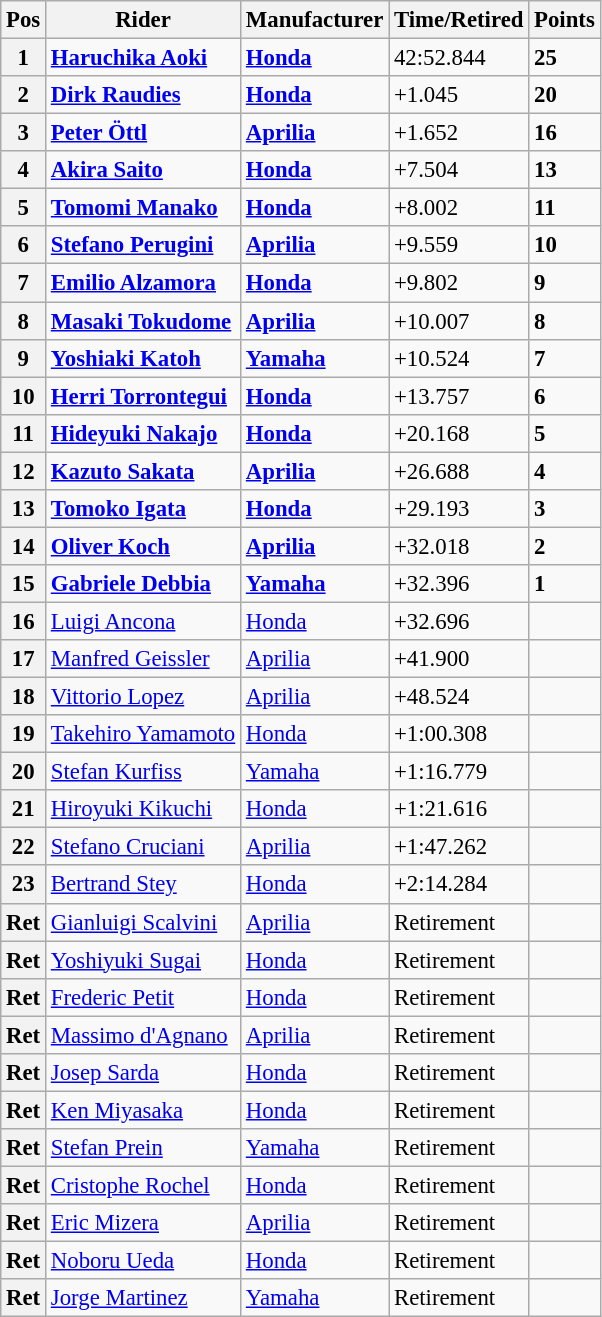<table class="wikitable" style="font-size: 95%;">
<tr>
<th>Pos</th>
<th>Rider</th>
<th>Manufacturer</th>
<th>Time/Retired</th>
<th>Points</th>
</tr>
<tr>
<th>1</th>
<td> <strong><a href='#'>Haruchika Aoki</a></strong></td>
<td><strong><a href='#'>Honda</a></strong></td>
<td>42:52.844</td>
<td><strong>25</strong></td>
</tr>
<tr>
<th>2</th>
<td> <strong><a href='#'>Dirk Raudies</a></strong></td>
<td><strong><a href='#'>Honda</a></strong></td>
<td>+1.045</td>
<td><strong>20</strong></td>
</tr>
<tr>
<th>3</th>
<td> <strong><a href='#'>Peter Öttl</a></strong></td>
<td><strong><a href='#'>Aprilia</a></strong></td>
<td>+1.652</td>
<td><strong>16</strong></td>
</tr>
<tr>
<th>4</th>
<td> <strong><a href='#'>Akira Saito</a></strong></td>
<td><strong><a href='#'>Honda</a></strong></td>
<td>+7.504</td>
<td><strong>13</strong></td>
</tr>
<tr>
<th>5</th>
<td> <strong><a href='#'>Tomomi Manako</a></strong></td>
<td><strong><a href='#'>Honda</a></strong></td>
<td>+8.002</td>
<td><strong>11</strong></td>
</tr>
<tr>
<th>6</th>
<td> <strong><a href='#'>Stefano Perugini</a></strong></td>
<td><strong><a href='#'>Aprilia</a></strong></td>
<td>+9.559</td>
<td><strong>10</strong></td>
</tr>
<tr>
<th>7</th>
<td> <strong><a href='#'>Emilio Alzamora</a></strong></td>
<td><strong><a href='#'>Honda</a></strong></td>
<td>+9.802</td>
<td><strong>9</strong></td>
</tr>
<tr>
<th>8</th>
<td> <strong><a href='#'>Masaki Tokudome</a></strong></td>
<td><strong><a href='#'>Aprilia</a></strong></td>
<td>+10.007</td>
<td><strong>8</strong></td>
</tr>
<tr>
<th>9</th>
<td> <strong><a href='#'>Yoshiaki Katoh</a></strong></td>
<td><strong><a href='#'>Yamaha</a></strong></td>
<td>+10.524</td>
<td><strong>7</strong></td>
</tr>
<tr>
<th>10</th>
<td> <strong><a href='#'>Herri Torrontegui</a></strong></td>
<td><strong><a href='#'>Honda</a></strong></td>
<td>+13.757</td>
<td><strong>6</strong></td>
</tr>
<tr>
<th>11</th>
<td> <strong><a href='#'>Hideyuki Nakajo</a></strong></td>
<td><strong><a href='#'>Honda</a></strong></td>
<td>+20.168</td>
<td><strong>5</strong></td>
</tr>
<tr>
<th>12</th>
<td> <strong><a href='#'>Kazuto Sakata</a></strong></td>
<td><strong><a href='#'>Aprilia</a></strong></td>
<td>+26.688</td>
<td><strong>4</strong></td>
</tr>
<tr>
<th>13</th>
<td> <strong><a href='#'>Tomoko Igata</a></strong></td>
<td><strong><a href='#'>Honda</a></strong></td>
<td>+29.193</td>
<td><strong>3</strong></td>
</tr>
<tr>
<th>14</th>
<td> <strong><a href='#'>Oliver Koch</a></strong></td>
<td><strong><a href='#'>Aprilia</a></strong></td>
<td>+32.018</td>
<td><strong>2</strong></td>
</tr>
<tr>
<th>15</th>
<td> <strong><a href='#'>Gabriele Debbia</a></strong></td>
<td><strong><a href='#'>Yamaha</a></strong></td>
<td>+32.396</td>
<td><strong>1</strong></td>
</tr>
<tr>
<th>16</th>
<td> <a href='#'>Luigi Ancona</a></td>
<td><a href='#'>Honda</a></td>
<td>+32.696</td>
<td></td>
</tr>
<tr>
<th>17</th>
<td> <a href='#'>Manfred Geissler</a></td>
<td><a href='#'>Aprilia</a></td>
<td>+41.900</td>
<td></td>
</tr>
<tr>
<th>18</th>
<td> <a href='#'>Vittorio Lopez</a></td>
<td><a href='#'>Aprilia</a></td>
<td>+48.524</td>
<td></td>
</tr>
<tr>
<th>19</th>
<td> <a href='#'>Takehiro Yamamoto</a></td>
<td><a href='#'>Honda</a></td>
<td>+1:00.308</td>
<td></td>
</tr>
<tr>
<th>20</th>
<td> <a href='#'>Stefan Kurfiss</a></td>
<td><a href='#'>Yamaha</a></td>
<td>+1:16.779</td>
<td></td>
</tr>
<tr>
<th>21</th>
<td> <a href='#'>Hiroyuki Kikuchi</a></td>
<td><a href='#'>Honda</a></td>
<td>+1:21.616</td>
<td></td>
</tr>
<tr>
<th>22</th>
<td> <a href='#'>Stefano Cruciani</a></td>
<td><a href='#'>Aprilia</a></td>
<td>+1:47.262</td>
<td></td>
</tr>
<tr>
<th>23</th>
<td> <a href='#'>Bertrand Stey</a></td>
<td><a href='#'>Honda</a></td>
<td>+2:14.284</td>
<td></td>
</tr>
<tr>
<th>Ret</th>
<td> <a href='#'>Gianluigi Scalvini</a></td>
<td><a href='#'>Aprilia</a></td>
<td>Retirement</td>
<td></td>
</tr>
<tr>
<th>Ret</th>
<td> <a href='#'>Yoshiyuki Sugai</a></td>
<td><a href='#'>Honda</a></td>
<td>Retirement</td>
<td></td>
</tr>
<tr>
<th>Ret</th>
<td> <a href='#'>Frederic Petit</a></td>
<td><a href='#'>Honda</a></td>
<td>Retirement</td>
<td></td>
</tr>
<tr>
<th>Ret</th>
<td> <a href='#'>Massimo d'Agnano</a></td>
<td><a href='#'>Aprilia</a></td>
<td>Retirement</td>
<td></td>
</tr>
<tr>
<th>Ret</th>
<td> <a href='#'>Josep Sarda</a></td>
<td><a href='#'>Honda</a></td>
<td>Retirement</td>
<td></td>
</tr>
<tr>
<th>Ret</th>
<td> <a href='#'>Ken Miyasaka</a></td>
<td><a href='#'>Honda</a></td>
<td>Retirement</td>
<td></td>
</tr>
<tr>
<th>Ret</th>
<td> <a href='#'>Stefan Prein</a></td>
<td><a href='#'>Yamaha</a></td>
<td>Retirement</td>
<td></td>
</tr>
<tr>
<th>Ret</th>
<td> <a href='#'>Cristophe Rochel</a></td>
<td><a href='#'>Honda</a></td>
<td>Retirement</td>
<td></td>
</tr>
<tr>
<th>Ret</th>
<td> <a href='#'>Eric Mizera</a></td>
<td><a href='#'>Aprilia</a></td>
<td>Retirement</td>
<td></td>
</tr>
<tr>
<th>Ret</th>
<td> <a href='#'>Noboru Ueda</a></td>
<td><a href='#'>Honda</a></td>
<td>Retirement</td>
<td></td>
</tr>
<tr>
<th>Ret</th>
<td> <a href='#'>Jorge Martinez</a></td>
<td><a href='#'>Yamaha</a></td>
<td>Retirement</td>
<td></td>
</tr>
</table>
